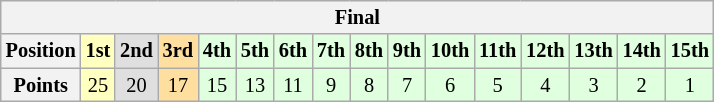<table class="wikitable" style="font-size: 85%;">
<tr>
<th colspan="16">Final</th>
</tr>
<tr>
<th>Position</th>
<td align="center" style="background-color:#ffffbf"><strong>1st</strong></td>
<td align="center" style="background-color:#dfdfdf"><strong>2nd</strong></td>
<td align="center" style="background-color:#ffdf9f"><strong>3rd</strong></td>
<td align="center" style="background-color:#dfffdf"><strong>4th</strong></td>
<td align="center" style="background-color:#dfffdf"><strong>5th</strong></td>
<td align="center" style="background-color:#dfffdf"><strong>6th</strong></td>
<td align="center" style="background-color:#dfffdf"><strong>7th</strong></td>
<td align="center" style="background-color:#dfffdf"><strong>8th</strong></td>
<td align="center" style="background-color:#dfffdf"><strong>9th</strong></td>
<td align="center" style="background-color:#dfffdf"><strong>10th</strong></td>
<td align="center" style="background-color:#dfffdf"><strong>11th</strong></td>
<td align="center" style="background-color:#dfffdf"><strong>12th</strong></td>
<td align="center" style="background-color:#dfffdf"><strong>13th</strong></td>
<td align="center" style="background-color:#dfffdf"><strong>14th</strong></td>
<td align="center" style="background-color:#dfffdf"><strong>15th</strong></td>
</tr>
<tr>
<th>Points</th>
<td align="center" style="background:#ffffbf">25</td>
<td align="center" style="background:#dfdfdf">20</td>
<td align="center" style="background:#ffdf9f">17</td>
<td align="center" style="background:#dfffdf">15</td>
<td align="center" style="background:#dfffdf">13</td>
<td align="center" style="background:#dfffdf">11</td>
<td align="center" style="background:#dfffdf">9</td>
<td align="center" style="background:#dfffdf">8</td>
<td align="center" style="background:#dfffdf">7</td>
<td align="center" style="background:#dfffdf">6</td>
<td align="center" style="background:#dfffdf">5</td>
<td align="center" style="background:#dfffdf">4</td>
<td align="center" style="background:#dfffdf">3</td>
<td align="center" style="background:#dfffdf">2</td>
<td align="center" style="background:#dfffdf">1</td>
</tr>
</table>
